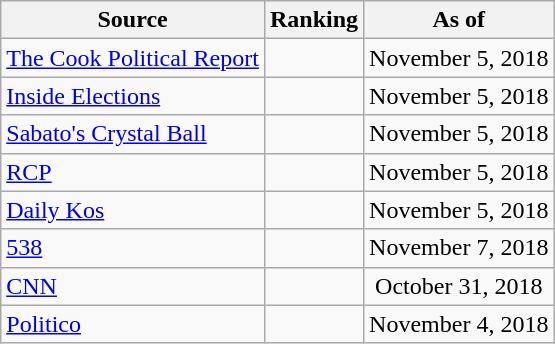<table class="wikitable" style="text-align:center">
<tr>
<th>Source</th>
<th>Ranking</th>
<th>As of</th>
</tr>
<tr>
<td align=left><a href='#'>The Cook Political Report</a></td>
<td></td>
<td>November 5, 2018</td>
</tr>
<tr>
<td align=left><a href='#'>Inside Elections</a></td>
<td></td>
<td>November 5, 2018</td>
</tr>
<tr>
<td align=left><a href='#'>Sabato's Crystal Ball</a></td>
<td></td>
<td>November 5, 2018</td>
</tr>
<tr>
<td align="left"><a href='#'>RCP</a></td>
<td></td>
<td>November 5, 2018</td>
</tr>
<tr>
<td align="left"><a href='#'>Daily Kos</a></td>
<td></td>
<td>November 5, 2018</td>
</tr>
<tr>
<td align="left"><a href='#'>538</a></td>
<td></td>
<td>November 7, 2018</td>
</tr>
<tr>
<td align="left"><a href='#'>CNN</a></td>
<td></td>
<td>October 31, 2018</td>
</tr>
<tr>
<td align="left"><a href='#'>Politico</a></td>
<td></td>
<td>November 4, 2018</td>
</tr>
</table>
